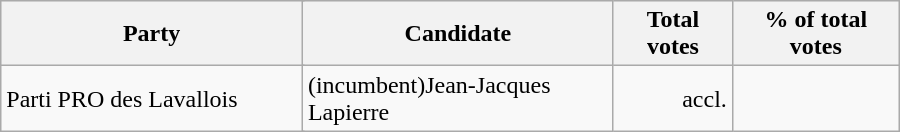<table style="width:600px;" class="wikitable">
<tr style="background-color:#E9E9E9">
<th colspan="2" style="width: 200px">Party</th>
<th colspan="1" style="width: 200px">Candidate</th>
<th align="right">Total votes</th>
<th align="right">% of total votes</th>
</tr>
<tr>
<td colspan="2" align="left">Parti PRO des Lavallois</td>
<td align="left">(incumbent)Jean-Jacques Lapierre</td>
<td align="right">accl.</td>
<td align="right"></td>
</tr>
</table>
